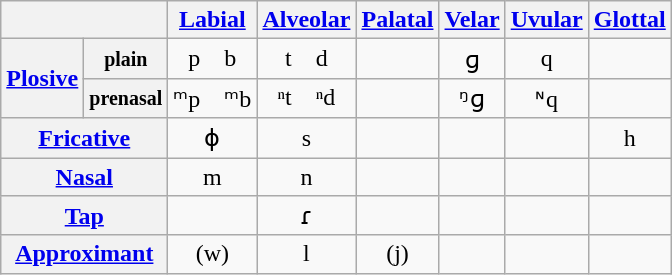<table class="wikitable" style="text-align:center">
<tr>
<th colspan="2"></th>
<th><a href='#'>Labial</a></th>
<th><a href='#'>Alveolar</a></th>
<th><a href='#'>Palatal</a></th>
<th><a href='#'>Velar</a></th>
<th><a href='#'>Uvular</a></th>
<th><a href='#'>Glottal</a></th>
</tr>
<tr>
<th rowspan="2"><a href='#'>Plosive</a></th>
<th><small>plain</small></th>
<td>p b</td>
<td>t d</td>
<td></td>
<td>ɡ</td>
<td>q</td>
<td></td>
</tr>
<tr>
<th><small>prenasal</small></th>
<td>ᵐp ᵐb</td>
<td>ⁿt ⁿd</td>
<td></td>
<td>ᵑɡ</td>
<td>ᶰq</td>
<td></td>
</tr>
<tr>
<th colspan="2"><a href='#'>Fricative</a></th>
<td>ɸ</td>
<td>s</td>
<td></td>
<td></td>
<td></td>
<td>h</td>
</tr>
<tr>
<th colspan="2"><a href='#'>Nasal</a></th>
<td>m</td>
<td>n</td>
<td></td>
<td></td>
<td></td>
<td></td>
</tr>
<tr>
<th colspan="2"><a href='#'>Tap</a></th>
<td></td>
<td>ɾ</td>
<td></td>
<td></td>
<td></td>
<td></td>
</tr>
<tr>
<th colspan="2"><a href='#'>Approximant</a></th>
<td>(w)</td>
<td>l</td>
<td>(j)</td>
<td></td>
<td></td>
<td></td>
</tr>
</table>
